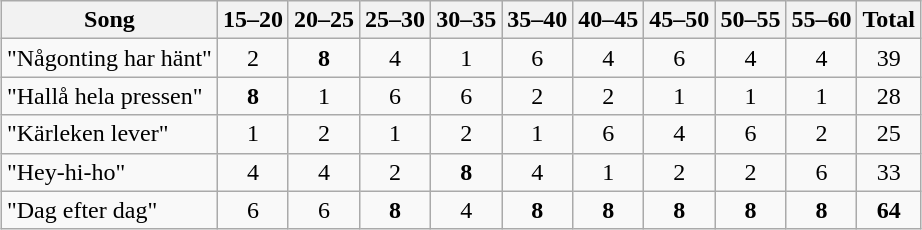<table class="wikitable plainrowheaders" style="margin: 1em auto 1em auto; text-align:center;">
<tr>
<th scope="col">Song</th>
<th scope="col">15–20</th>
<th scope="col">20–25</th>
<th scope="col">25–30</th>
<th scope="col">30–35</th>
<th scope="col">35–40</th>
<th scope="col">40–45</th>
<th scope="col">45–50</th>
<th scope="col">50–55</th>
<th scope="col">55–60</th>
<th scope="col">Total</th>
</tr>
<tr>
<td align="left">"Någonting har hänt"</td>
<td>2</td>
<td><strong>8</strong></td>
<td>4</td>
<td>1</td>
<td>6</td>
<td>4</td>
<td>6</td>
<td>4</td>
<td>4</td>
<td>39</td>
</tr>
<tr>
<td align="left">"Hallå hela pressen"</td>
<td><strong>8</strong></td>
<td>1</td>
<td>6</td>
<td>6</td>
<td>2</td>
<td>2</td>
<td>1</td>
<td>1</td>
<td>1</td>
<td>28</td>
</tr>
<tr>
<td align="left">"Kärleken lever"</td>
<td>1</td>
<td>2</td>
<td>1</td>
<td>2</td>
<td>1</td>
<td>6</td>
<td>4</td>
<td>6</td>
<td>2</td>
<td>25</td>
</tr>
<tr>
<td align="left">"Hey-hi-ho"</td>
<td>4</td>
<td>4</td>
<td>2</td>
<td><strong>8</strong></td>
<td>4</td>
<td>1</td>
<td>2</td>
<td>2</td>
<td>6</td>
<td>33</td>
</tr>
<tr>
<td align="left">"Dag efter dag"</td>
<td>6</td>
<td>6</td>
<td><strong>8</strong></td>
<td>4</td>
<td><strong>8</strong></td>
<td><strong>8</strong></td>
<td><strong>8</strong></td>
<td><strong>8</strong></td>
<td><strong>8</strong></td>
<td><strong>64</strong></td>
</tr>
</table>
